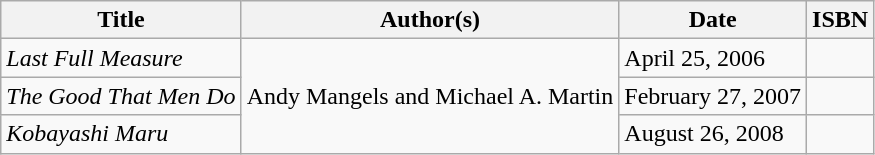<table class="wikitable">
<tr>
<th>Title</th>
<th>Author(s)</th>
<th>Date</th>
<th>ISBN</th>
</tr>
<tr>
<td><em>Last Full Measure</em></td>
<td rowspan="3">Andy Mangels and Michael A. Martin</td>
<td>April 25, 2006</td>
<td></td>
</tr>
<tr>
<td><em>The Good That Men Do</em></td>
<td>February 27, 2007</td>
<td></td>
</tr>
<tr>
<td><em>Kobayashi Maru</em></td>
<td>August 26, 2008</td>
<td></td>
</tr>
</table>
